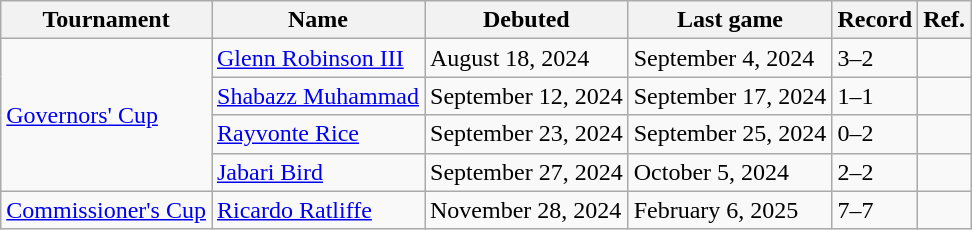<table class="wikitable">
<tr>
<th>Tournament</th>
<th>Name</th>
<th>Debuted</th>
<th>Last game</th>
<th>Record</th>
<th>Ref.</th>
</tr>
<tr>
<td rowspan=4><a href='#'>Governors' Cup</a></td>
<td><a href='#'>Glenn Robinson III</a></td>
<td>August 18, 2024 </td>
<td>September 4, 2024 </td>
<td>3–2</td>
<td></td>
</tr>
<tr>
<td><a href='#'>Shabazz Muhammad</a></td>
<td>September 12, 2024 </td>
<td>September 17, 2024 </td>
<td>1–1</td>
<td></td>
</tr>
<tr>
<td><a href='#'>Rayvonte Rice</a></td>
<td>September 23, 2024 </td>
<td>September 25, 2024 </td>
<td>0–2</td>
<td></td>
</tr>
<tr>
<td><a href='#'>Jabari Bird</a></td>
<td>September 27, 2024 </td>
<td>October 5, 2024 </td>
<td>2–2</td>
<td></td>
</tr>
<tr>
<td><a href='#'>Commissioner's Cup</a></td>
<td><a href='#'>Ricardo Ratliffe</a></td>
<td>November 28, 2024 </td>
<td>February 6, 2025 </td>
<td>7–7</td>
<td></td>
</tr>
</table>
